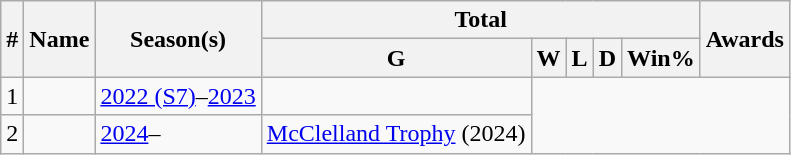<table class="wikitable sortable" style="text-align:center;">
<tr>
<th rowspan="2">#</th>
<th rowspan="2">Name</th>
<th rowspan="2">Season(s)</th>
<th colspan="5">Total</th>
<th rowspan="2">Awards</th>
</tr>
<tr>
<th>G</th>
<th>W</th>
<th>L</th>
<th>D</th>
<th>Win%</th>
</tr>
<tr>
<td>1</td>
<td align=left></td>
<td align=left><a href='#'>2022 (S7)</a>–<a href='#'>2023</a><br></td>
<td></td>
</tr>
<tr>
<td>2</td>
<td align=left></td>
<td align=left><a href='#'>2024</a>–<br></td>
<td align=left><a href='#'>McClelland Trophy</a> (2024)</td>
</tr>
</table>
